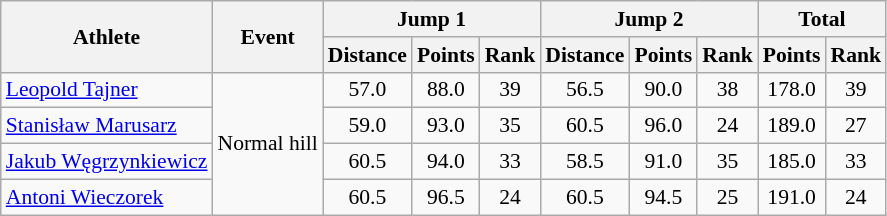<table class="wikitable" style="font-size:90%">
<tr>
<th rowspan="2">Athlete</th>
<th rowspan="2">Event</th>
<th colspan="3">Jump 1</th>
<th colspan="3">Jump 2</th>
<th colspan="2">Total</th>
</tr>
<tr>
<th>Distance</th>
<th>Points</th>
<th>Rank</th>
<th>Distance</th>
<th>Points</th>
<th>Rank</th>
<th>Points</th>
<th>Rank</th>
</tr>
<tr>
<td><a href='#'>Leopold Tajner</a></td>
<td rowspan="4">Normal hill</td>
<td align="center">57.0</td>
<td align="center">88.0</td>
<td align="center">39</td>
<td align="center">56.5</td>
<td align="center">90.0</td>
<td align="center">38</td>
<td align="center">178.0</td>
<td align="center">39</td>
</tr>
<tr>
<td><a href='#'>Stanisław Marusarz</a></td>
<td align="center">59.0</td>
<td align="center">93.0</td>
<td align="center">35</td>
<td align="center">60.5</td>
<td align="center">96.0</td>
<td align="center">24</td>
<td align="center">189.0</td>
<td align="center">27</td>
</tr>
<tr>
<td><a href='#'>Jakub Węgrzynkiewicz</a></td>
<td align="center">60.5</td>
<td align="center">94.0</td>
<td align="center">33</td>
<td align="center">58.5</td>
<td align="center">91.0</td>
<td align="center">35</td>
<td align="center">185.0</td>
<td align="center">33</td>
</tr>
<tr>
<td><a href='#'>Antoni Wieczorek</a></td>
<td align="center">60.5</td>
<td align="center">96.5</td>
<td align="center">24</td>
<td align="center">60.5</td>
<td align="center">94.5</td>
<td align="center">25</td>
<td align="center">191.0</td>
<td align="center">24</td>
</tr>
</table>
